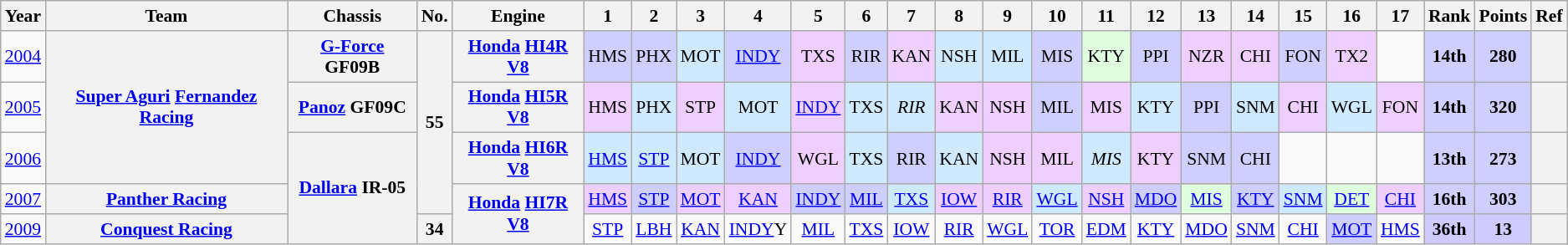<table class="wikitable" style="text-align:center; font-size:90%">
<tr>
<th>Year</th>
<th>Team</th>
<th>Chassis</th>
<th>No.</th>
<th>Engine</th>
<th>1</th>
<th>2</th>
<th>3</th>
<th>4</th>
<th>5</th>
<th>6</th>
<th>7</th>
<th>8</th>
<th>9</th>
<th>10</th>
<th>11</th>
<th>12</th>
<th>13</th>
<th>14</th>
<th>15</th>
<th>16</th>
<th>17</th>
<th>Rank</th>
<th>Points</th>
<th>Ref</th>
</tr>
<tr>
<td><a href='#'>2004</a></td>
<th rowspan=3><a href='#'>Super Aguri</a> <a href='#'>Fernandez Racing</a></th>
<th><a href='#'>G-Force</a> GF09B</th>
<th rowspan=4>55</th>
<th><a href='#'>Honda</a> <a href='#'>HI4R</a> <a href='#'>V8</a></th>
<td style="background:#CFCFFF;">HMS<br></td>
<td style="background:#CFCFFF;">PHX<br></td>
<td style="background:#CFEAFF;">MOT<br></td>
<td style="background:#CFCFFF;"><a href='#'>INDY</a><br></td>
<td style="background:#EFCFFF;">TXS<br></td>
<td style="background:#CFCFFF;">RIR<br></td>
<td style="background:#EFCFFF;">KAN<br></td>
<td style="background:#CFEAFF;">NSH<br></td>
<td style="background:#CFEAFF;">MIL<br></td>
<td style="background:#CFCFFF;">MIS<br></td>
<td style="background:#DFFFDF;">KTY<br></td>
<td style="background:#CFCFFF;">PPI<br></td>
<td style="background:#EFCFFF;">NZR<br></td>
<td style="background:#EFCFFF;">CHI<br></td>
<td style="background:#CFCFFF;">FON<br></td>
<td style="background:#EFCFFF;">TX2<br></td>
<td></td>
<th style="background:#CFCFFF;"><strong>14th</strong></th>
<th style="background:#CFCFFF;"><strong>280</strong></th>
<th></th>
</tr>
<tr>
<td><a href='#'>2005</a></td>
<th><a href='#'>Panoz</a> GF09C</th>
<th><a href='#'>Honda</a> <a href='#'>HI5R</a> <a href='#'>V8</a></th>
<td style="background:#EFCFFF;">HMS<br></td>
<td style="background:#CFEAFF;">PHX<br></td>
<td style="background:#EFCFFF;">STP<br></td>
<td style="background:#CFEAFF;">MOT<br></td>
<td style="background:#EFCFFF;"><a href='#'>INDY</a><br></td>
<td style="background:#CFEAFF;">TXS<br></td>
<td style="background:#CFEAFF;"><em>RIR</em><br></td>
<td style="background:#EFCFFF;">KAN<br></td>
<td style="background:#EFCFFF;">NSH<br></td>
<td style="background:#CFCFFF;">MIL<br></td>
<td style="background:#EFCFFF;">MIS<br></td>
<td style="background:#CFEAFF;">KTY<br></td>
<td style="background:#CFCFFF;">PPI<br></td>
<td style="background:#CFEAFF;">SNM<br></td>
<td style="background:#EFCFFF;">CHI<br></td>
<td style="background:#CFEAFF;">WGL<br></td>
<td style="background:#EFCFFF;">FON<br></td>
<th style="background:#CFCFFF;"><strong>14th</strong></th>
<th style="background:#CFCFFF;"><strong>320</strong></th>
<th></th>
</tr>
<tr>
<td><a href='#'>2006</a></td>
<th rowspan=3><a href='#'>Dallara</a> IR-05</th>
<th><a href='#'>Honda</a> <a href='#'>HI6R</a> <a href='#'>V8</a></th>
<td style="background:#CFEAFF;"><a href='#'>HMS</a><br></td>
<td style="background:#CFEAFF;"><a href='#'>STP</a><br></td>
<td style="background:#CFEAFF;">MOT<br></td>
<td style="background:#CFCFFF;"><a href='#'>INDY</a><br></td>
<td style="background:#EFCFFF;">WGL<br></td>
<td style="background:#CFEAFF;">TXS<br></td>
<td style="background:#CFCFFF;">RIR<br></td>
<td style="background:#CFEAFF;">KAN<br></td>
<td style="background:#EFCFFF;">NSH<br></td>
<td style="background:#EFCFFF;">MIL<br></td>
<td style="background:#CFEAFF;"><em>MIS</em><br></td>
<td style="background:#EFCFFF;">KTY<br></td>
<td style="background:#CFCFFF;">SNM<br></td>
<td style="background:#CFCFFF;">CHI<br></td>
<td></td>
<td></td>
<td></td>
<th style="background:#CFCFFF;"><strong>13th</strong></th>
<th style="background:#CFCFFF;"><strong>273</strong></th>
<th></th>
</tr>
<tr>
<td><a href='#'>2007</a></td>
<th><a href='#'>Panther Racing</a></th>
<th rowspan=2><a href='#'>Honda</a> <a href='#'>HI7R</a> <a href='#'>V8</a></th>
<td style="background:#EFCFFF;"><a href='#'>HMS</a><br></td>
<td style="background:#CFCFFF;"><a href='#'>STP</a><br></td>
<td style="background:#EFCFFF;"><a href='#'>MOT</a><br></td>
<td style="background:#EFCFFF;"><a href='#'>KAN</a><br></td>
<td style="background:#CFCFFF;"><a href='#'>INDY</a><br></td>
<td style="background:#CFCFFF;"><a href='#'>MIL</a><br></td>
<td style="background:#CFEAFF;"><a href='#'>TXS</a><br></td>
<td style="background:#EFCFFF;"><a href='#'>IOW</a><br></td>
<td style="background:#EFCFFF;"><a href='#'>RIR</a><br></td>
<td style="background:#CFEAFF;"><a href='#'>WGL</a><br></td>
<td style="background:#EFCFFF;"><a href='#'>NSH</a><br></td>
<td style="background:#CFCFFF;"><a href='#'>MDO</a><br></td>
<td style="background:#DFFFDF;"><a href='#'>MIS</a><br></td>
<td style="background:#CFCFFF;"><a href='#'>KTY</a><br></td>
<td style="background:#CFEAFF;"><a href='#'>SNM</a><br></td>
<td style="background:#DFFFDF;"><a href='#'>DET</a><br></td>
<td style="background:#EFCFFF;"><a href='#'>CHI</a><br></td>
<th style="background:#CFCFFF;"><strong>16th</strong></th>
<th style="background:#CFCFFF;"><strong>303</strong></th>
<th></th>
</tr>
<tr>
<td><a href='#'>2009</a></td>
<th><a href='#'>Conquest Racing</a></th>
<th>34</th>
<td><a href='#'>STP</a></td>
<td><a href='#'>LBH</a></td>
<td><a href='#'>KAN</a></td>
<td><a href='#'>INDY</a>Y</td>
<td><a href='#'>MIL</a></td>
<td><a href='#'>TXS</a></td>
<td><a href='#'>IOW</a></td>
<td><a href='#'>RIR</a></td>
<td><a href='#'>WGL</a></td>
<td><a href='#'>TOR</a></td>
<td><a href='#'>EDM</a></td>
<td><a href='#'>KTY</a></td>
<td><a href='#'>MDO</a></td>
<td><a href='#'>SNM</a></td>
<td><a href='#'>CHI</a></td>
<td style="background:#CFCFFF;"><a href='#'>MOT</a><br></td>
<td><a href='#'>HMS</a></td>
<th style="background:#CFCAFF;"><strong>36th</strong></th>
<th style="background:#CFCAFF;"><strong>13</strong></th>
<th></th>
</tr>
</table>
